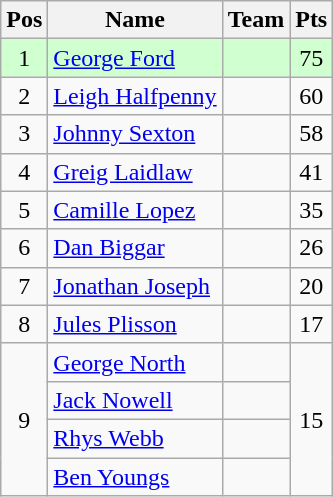<table class="wikitable" style="text-align:center">
<tr>
<th>Pos</th>
<th>Name</th>
<th>Team</th>
<th>Pts</th>
</tr>
<tr style="background:#d0ffd0">
<td>1</td>
<td align="left"><a href='#'>George Ford</a></td>
<td align="left"></td>
<td>75</td>
</tr>
<tr>
<td>2</td>
<td align="left"><a href='#'>Leigh Halfpenny</a></td>
<td align="left"></td>
<td>60</td>
</tr>
<tr>
<td>3</td>
<td align="left"><a href='#'>Johnny Sexton</a></td>
<td align="left"></td>
<td>58</td>
</tr>
<tr>
<td>4</td>
<td align="left"><a href='#'>Greig Laidlaw</a></td>
<td align="left"></td>
<td>41</td>
</tr>
<tr>
<td>5</td>
<td align="left"><a href='#'>Camille Lopez</a></td>
<td align="left"></td>
<td>35</td>
</tr>
<tr>
<td>6</td>
<td align="left"><a href='#'>Dan Biggar</a></td>
<td align="left"></td>
<td>26</td>
</tr>
<tr>
<td>7</td>
<td align="left"><a href='#'>Jonathan Joseph</a></td>
<td align="left"></td>
<td>20</td>
</tr>
<tr>
<td>8</td>
<td align="left"><a href='#'>Jules Plisson</a></td>
<td align="left"></td>
<td>17</td>
</tr>
<tr>
<td rowspan=4>9</td>
<td align="left"><a href='#'>George North</a></td>
<td align="left"></td>
<td rowspan=4>15</td>
</tr>
<tr>
<td align="left"><a href='#'>Jack Nowell</a></td>
<td align="left"></td>
</tr>
<tr>
<td align="left"><a href='#'>Rhys Webb</a></td>
<td align="left"></td>
</tr>
<tr>
<td align="left"><a href='#'>Ben Youngs</a></td>
<td align="left"></td>
</tr>
</table>
